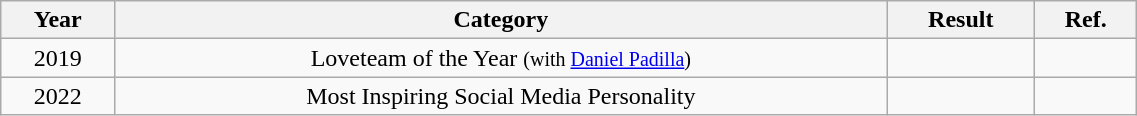<table class="wikitable sortable"  style="text-align:center; width:60%;">
<tr>
<th>Year</th>
<th>Category</th>
<th>Result</th>
<th>Ref.</th>
</tr>
<tr>
<td>2019</td>
<td>Loveteam of the Year <small> (with <a href='#'>Daniel Padilla</a>)</small></td>
<td></td>
<td></td>
</tr>
<tr>
<td>2022</td>
<td>Most Inspiring Social Media Personality</td>
<td></td>
<td></td>
</tr>
</table>
